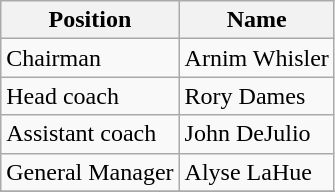<table class="wikitable">
<tr>
<th>Position</th>
<th>Name</th>
</tr>
<tr>
<td>Chairman</td>
<td> Arnim Whisler</td>
</tr>
<tr>
<td>Head coach</td>
<td> Rory Dames</td>
</tr>
<tr>
<td>Assistant coach</td>
<td> John DeJulio</td>
</tr>
<tr>
<td>General Manager</td>
<td> Alyse LaHue</td>
</tr>
<tr>
</tr>
</table>
